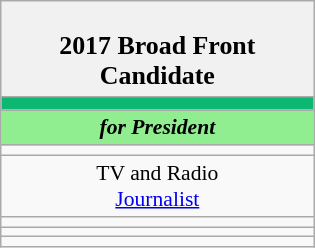<table class="wikitable" style="font-size:90%; text-align:center;">
<tr>
<td colspan="27" style="background:#f1f1f1;"><br><big><strong>2017 Broad Front Candidate</strong></big></td>
</tr>
<tr>
<th style=" font-size:135%; background:#0BB771; width:200px;"></th>
</tr>
<tr style="color:#000; font-size:100%; background:lightgreen;">
<td style=" width:200px;"><strong><em>for President</em></strong></td>
</tr>
<tr>
<td></td>
</tr>
<tr>
<td>TV and Radio <br> <a href='#'>Journalist</a></td>
</tr>
<tr>
<td></td>
</tr>
<tr>
<td></td>
</tr>
<tr>
<td></td>
</tr>
</table>
